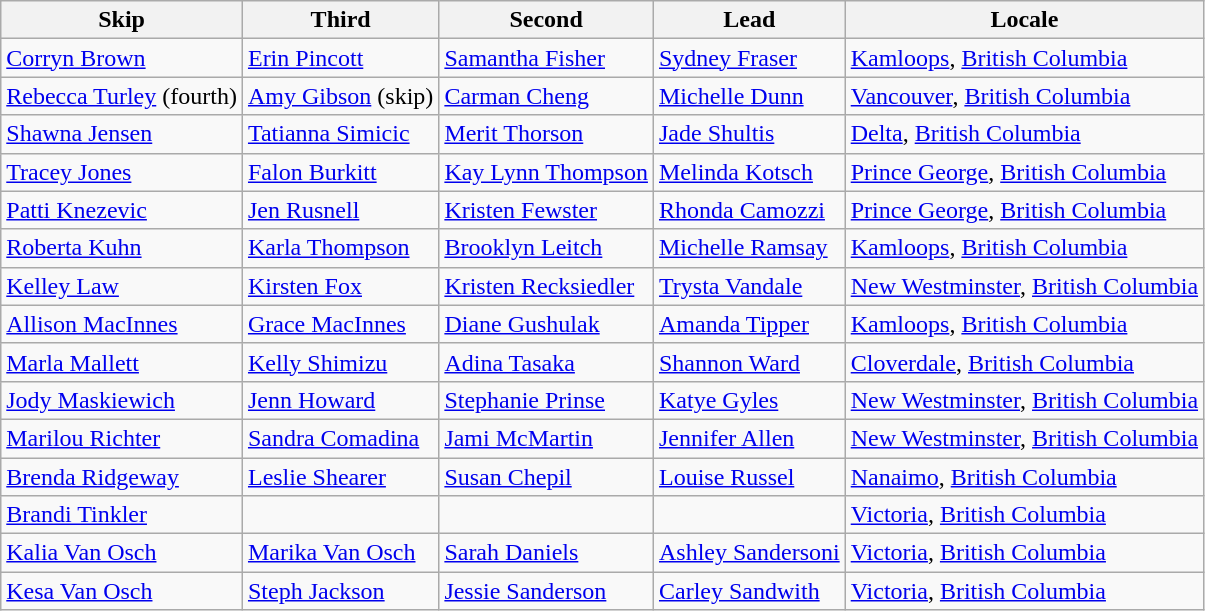<table class=wikitable>
<tr>
<th>Skip</th>
<th>Third</th>
<th>Second</th>
<th>Lead</th>
<th>Locale</th>
</tr>
<tr>
<td><a href='#'>Corryn Brown</a></td>
<td><a href='#'>Erin Pincott</a></td>
<td><a href='#'>Samantha Fisher</a></td>
<td><a href='#'>Sydney Fraser</a></td>
<td> <a href='#'>Kamloops</a>, <a href='#'>British Columbia</a></td>
</tr>
<tr>
<td><a href='#'>Rebecca Turley</a> (fourth)</td>
<td><a href='#'>Amy Gibson</a> (skip)</td>
<td><a href='#'>Carman Cheng</a></td>
<td><a href='#'>Michelle Dunn</a></td>
<td> <a href='#'>Vancouver</a>, <a href='#'>British Columbia</a></td>
</tr>
<tr>
<td><a href='#'>Shawna Jensen</a></td>
<td><a href='#'>Tatianna Simicic</a></td>
<td><a href='#'>Merit Thorson</a></td>
<td><a href='#'>Jade Shultis</a></td>
<td> <a href='#'>Delta</a>, <a href='#'>British Columbia</a></td>
</tr>
<tr>
<td><a href='#'>Tracey Jones</a></td>
<td><a href='#'>Falon Burkitt</a></td>
<td><a href='#'>Kay Lynn Thompson</a></td>
<td><a href='#'>Melinda Kotsch</a></td>
<td> <a href='#'>Prince George</a>, <a href='#'>British Columbia</a></td>
</tr>
<tr>
<td><a href='#'>Patti Knezevic</a></td>
<td><a href='#'>Jen Rusnell</a></td>
<td><a href='#'>Kristen Fewster</a></td>
<td><a href='#'>Rhonda Camozzi</a></td>
<td> <a href='#'>Prince George</a>, <a href='#'>British Columbia</a></td>
</tr>
<tr>
<td><a href='#'>Roberta Kuhn</a></td>
<td><a href='#'>Karla Thompson</a></td>
<td><a href='#'>Brooklyn Leitch</a></td>
<td><a href='#'>Michelle Ramsay</a></td>
<td> <a href='#'>Kamloops</a>, <a href='#'>British Columbia</a></td>
</tr>
<tr>
<td><a href='#'>Kelley Law</a></td>
<td><a href='#'>Kirsten Fox</a></td>
<td><a href='#'>Kristen Recksiedler</a></td>
<td><a href='#'>Trysta Vandale</a></td>
<td> <a href='#'>New Westminster</a>, <a href='#'>British Columbia</a></td>
</tr>
<tr>
<td><a href='#'>Allison MacInnes</a></td>
<td><a href='#'>Grace MacInnes</a></td>
<td><a href='#'>Diane Gushulak</a></td>
<td><a href='#'>Amanda Tipper</a></td>
<td> <a href='#'>Kamloops</a>, <a href='#'>British Columbia</a></td>
</tr>
<tr>
<td><a href='#'>Marla Mallett</a></td>
<td><a href='#'>Kelly Shimizu</a></td>
<td><a href='#'>Adina Tasaka</a></td>
<td><a href='#'>Shannon Ward</a></td>
<td> <a href='#'>Cloverdale</a>, <a href='#'>British Columbia</a></td>
</tr>
<tr>
<td><a href='#'>Jody Maskiewich</a></td>
<td><a href='#'>Jenn Howard</a></td>
<td><a href='#'>Stephanie Prinse</a></td>
<td><a href='#'>Katye Gyles</a></td>
<td> <a href='#'>New Westminster</a>, <a href='#'>British Columbia</a></td>
</tr>
<tr>
<td><a href='#'>Marilou Richter</a></td>
<td><a href='#'>Sandra Comadina</a></td>
<td><a href='#'>Jami McMartin</a></td>
<td><a href='#'>Jennifer Allen</a></td>
<td> <a href='#'>New Westminster</a>, <a href='#'>British Columbia</a></td>
</tr>
<tr>
<td><a href='#'>Brenda Ridgeway</a></td>
<td><a href='#'>Leslie Shearer</a></td>
<td><a href='#'>Susan Chepil</a></td>
<td><a href='#'>Louise Russel</a></td>
<td> <a href='#'>Nanaimo</a>, <a href='#'>British Columbia</a></td>
</tr>
<tr>
<td><a href='#'>Brandi Tinkler</a></td>
<td></td>
<td></td>
<td></td>
<td> <a href='#'>Victoria</a>,  <a href='#'>British Columbia</a></td>
</tr>
<tr>
<td><a href='#'>Kalia Van Osch</a></td>
<td><a href='#'>Marika Van Osch</a></td>
<td><a href='#'>Sarah Daniels</a></td>
<td><a href='#'>Ashley Sandersoni</a></td>
<td> <a href='#'>Victoria</a>, <a href='#'>British Columbia</a></td>
</tr>
<tr>
<td><a href='#'>Kesa Van Osch</a></td>
<td><a href='#'>Steph Jackson</a></td>
<td><a href='#'>Jessie Sanderson</a></td>
<td><a href='#'>Carley Sandwith</a></td>
<td> <a href='#'>Victoria</a>, <a href='#'>British Columbia</a></td>
</tr>
</table>
